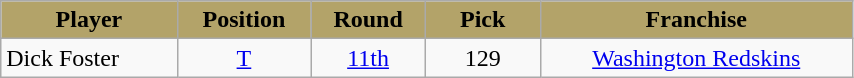<table class="wikitable" style="text-align:center" width="45%">
<tr style="background:#B3A369;color:black;">
<td><strong>Player</strong></td>
<td><strong>Position</strong></td>
<td><strong>Round</strong></td>
<td>  <strong>Pick</strong>  </td>
<td><strong>Franchise</strong></td>
</tr>
<tr>
<td align=left>Dick Foster</td>
<td><a href='#'>T</a></td>
<td><a href='#'>11th</a></td>
<td>129</td>
<td><a href='#'>Washington Redskins</a></td>
</tr>
</table>
